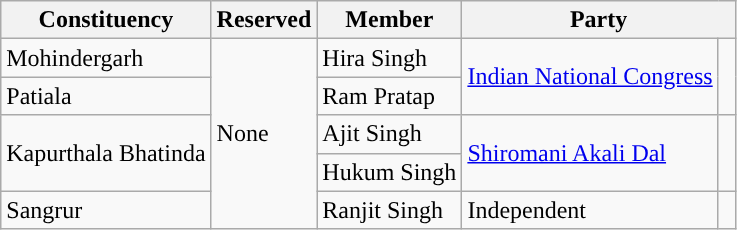<table class="wikitable sortable">
<tr>
<th>Constituency</th>
<th>Reserved</th>
<th>Member</th>
<th colspan=2>Party</th>
</tr>
<tr>
<td>Mohindergarh</td>
<td rowspan=5>None</td>
<td>Hira Singh</td>
<td rowspan=2><a href='#'>Indian National Congress</a></td>
<td rowspan=2 width="4px" style="background-color: "></td>
</tr>
<tr>
<td>Patiala</td>
<td>Ram Pratap</td>
</tr>
<tr>
<td rowspan=2>Kapurthala Bhatinda</td>
<td>Ajit Singh</td>
<td rowspan=2><a href='#'>Shiromani Akali Dal</a></td>
<td rowspan=2 width="4px" style="background-color: "></td>
</tr>
<tr>
<td>Hukum Singh</td>
</tr>
<tr>
<td>Sangrur</td>
<td>Ranjit Singh</td>
<td>Independent</td>
<td></td>
</tr>
</table>
